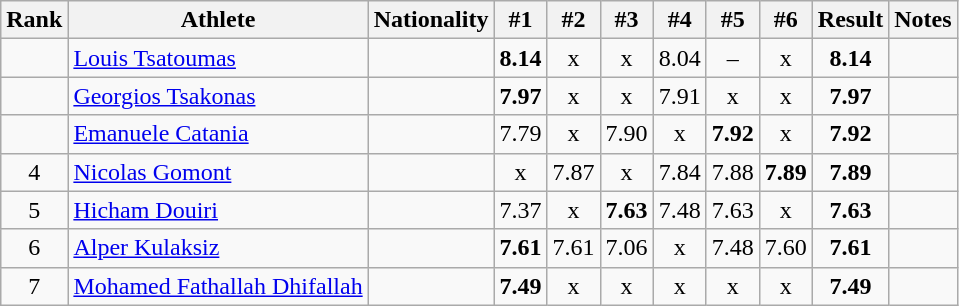<table class="wikitable sortable" style="text-align:center">
<tr>
<th>Rank</th>
<th>Athlete</th>
<th>Nationality</th>
<th>#1</th>
<th>#2</th>
<th>#3</th>
<th>#4</th>
<th>#5</th>
<th>#6</th>
<th>Result</th>
<th>Notes</th>
</tr>
<tr>
<td></td>
<td align="left"><a href='#'>Louis Tsatoumas</a></td>
<td align="left"></td>
<td><strong>8.14</strong></td>
<td>x</td>
<td>x</td>
<td>8.04</td>
<td>–</td>
<td>x</td>
<td><strong>8.14</strong></td>
<td></td>
</tr>
<tr>
<td></td>
<td align="left"><a href='#'>Georgios Tsakonas</a></td>
<td align="left"></td>
<td><strong>7.97</strong></td>
<td>x</td>
<td>x</td>
<td>7.91</td>
<td>x</td>
<td>x</td>
<td><strong>7.97</strong></td>
<td></td>
</tr>
<tr>
<td></td>
<td align="left"><a href='#'>Emanuele Catania</a></td>
<td align="left"></td>
<td>7.79</td>
<td>x</td>
<td>7.90</td>
<td>x</td>
<td><strong>7.92</strong></td>
<td>x</td>
<td><strong>7.92</strong></td>
<td></td>
</tr>
<tr>
<td>4</td>
<td align="left"><a href='#'>Nicolas Gomont</a></td>
<td align="left"></td>
<td>x</td>
<td>7.87</td>
<td>x</td>
<td>7.84</td>
<td>7.88</td>
<td><strong>7.89</strong></td>
<td><strong>7.89</strong></td>
<td></td>
</tr>
<tr>
<td>5</td>
<td align="left"><a href='#'>Hicham Douiri</a></td>
<td align="left"></td>
<td>7.37</td>
<td>x</td>
<td><strong>7.63</strong></td>
<td>7.48</td>
<td>7.63</td>
<td>x</td>
<td><strong>7.63</strong></td>
<td></td>
</tr>
<tr>
<td>6</td>
<td align="left"><a href='#'>Alper Kulaksiz</a></td>
<td align="left"></td>
<td><strong>7.61</strong></td>
<td>7.61</td>
<td>7.06</td>
<td>x</td>
<td>7.48</td>
<td>7.60</td>
<td><strong>7.61</strong></td>
<td></td>
</tr>
<tr>
<td>7</td>
<td align="left"><a href='#'>Mohamed Fathallah Dhifallah</a></td>
<td align="left"></td>
<td><strong>7.49</strong></td>
<td>x</td>
<td>x</td>
<td>x</td>
<td>x</td>
<td>x</td>
<td><strong>7.49</strong></td>
<td></td>
</tr>
</table>
